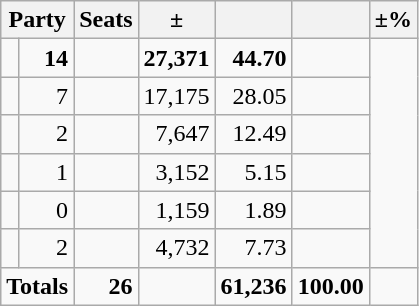<table class=wikitable>
<tr>
<th colspan=2 align=center>Party</th>
<th>Seats</th>
<th>±</th>
<th></th>
<th></th>
<th>±%</th>
</tr>
<tr>
<td></td>
<td align=right><strong>14</strong></td>
<td align=right></td>
<td align=right><strong>27,371</strong></td>
<td align=right><strong>44.70</strong></td>
<td align=right></td>
</tr>
<tr>
<td></td>
<td align=right>7</td>
<td align=right></td>
<td align=right>17,175</td>
<td align=right>28.05</td>
<td align=right></td>
</tr>
<tr>
<td></td>
<td align=right>2</td>
<td align=right></td>
<td align=right>7,647</td>
<td align=right>12.49</td>
<td align=right></td>
</tr>
<tr>
<td></td>
<td align=right>1</td>
<td align=right></td>
<td align=right>3,152</td>
<td align=right>5.15</td>
<td align=right></td>
</tr>
<tr>
<td></td>
<td align=right>0</td>
<td align=right></td>
<td align=right>1,159</td>
<td align=right>1.89</td>
<td align=right></td>
</tr>
<tr>
<td></td>
<td align=right>2</td>
<td align=right></td>
<td align=right>4,732</td>
<td align=right>7.73</td>
<td align=right></td>
</tr>
<tr>
<td colspan=2 align=center><strong>Totals</strong></td>
<td align=right><strong>26</strong></td>
<td align=center></td>
<td align=right><strong>61,236</strong></td>
<td align=center><strong>100.00</strong></td>
<td align=center></td>
</tr>
</table>
